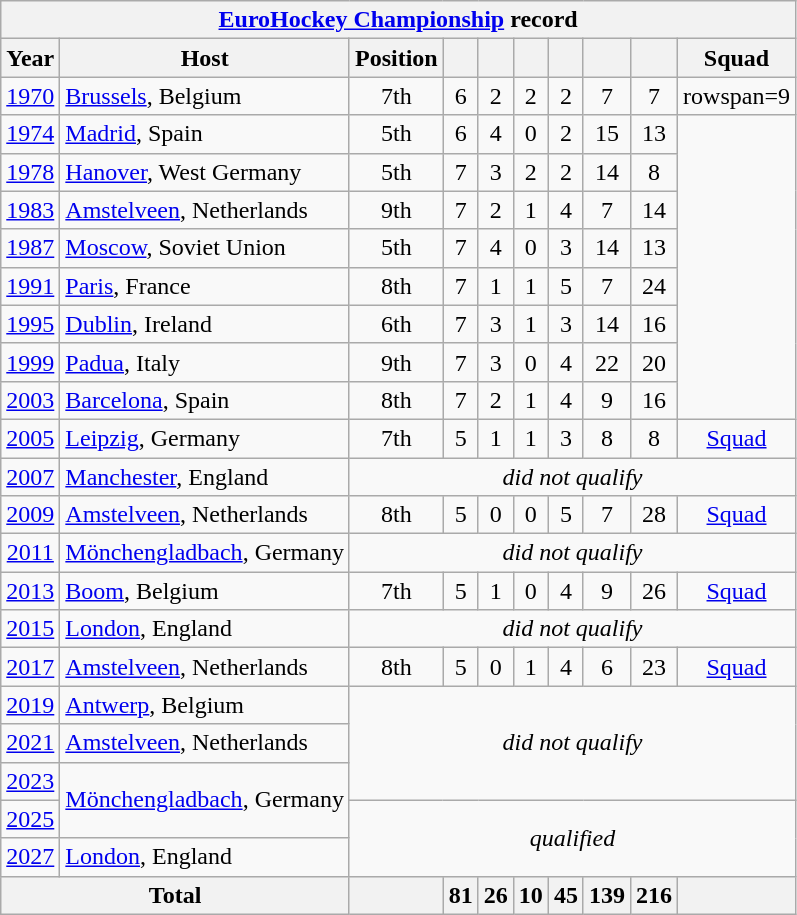<table class="wikitable" style="text-align: center;">
<tr>
<th colspan=10><a href='#'>EuroHockey Championship</a> record</th>
</tr>
<tr>
<th>Year</th>
<th>Host</th>
<th>Position</th>
<th></th>
<th></th>
<th></th>
<th></th>
<th></th>
<th></th>
<th>Squad</th>
</tr>
<tr>
<td><a href='#'>1970</a></td>
<td align=left> <a href='#'>Brussels</a>, Belgium</td>
<td>7th</td>
<td>6</td>
<td>2</td>
<td>2</td>
<td>2</td>
<td>7</td>
<td>7</td>
<td>rowspan=9 </td>
</tr>
<tr>
<td><a href='#'>1974</a></td>
<td align=left> <a href='#'>Madrid</a>, Spain</td>
<td>5th</td>
<td>6</td>
<td>4</td>
<td>0</td>
<td>2</td>
<td>15</td>
<td>13</td>
</tr>
<tr>
<td><a href='#'>1978</a></td>
<td align=left> <a href='#'>Hanover</a>, West Germany</td>
<td>5th</td>
<td>7</td>
<td>3</td>
<td>2</td>
<td>2</td>
<td>14</td>
<td>8</td>
</tr>
<tr>
<td><a href='#'>1983</a></td>
<td align=left> <a href='#'>Amstelveen</a>, Netherlands</td>
<td>9th</td>
<td>7</td>
<td>2</td>
<td>1</td>
<td>4</td>
<td>7</td>
<td>14</td>
</tr>
<tr>
<td><a href='#'>1987</a></td>
<td align=left> <a href='#'>Moscow</a>, Soviet Union</td>
<td>5th</td>
<td>7</td>
<td>4</td>
<td>0</td>
<td>3</td>
<td>14</td>
<td>13</td>
</tr>
<tr>
<td><a href='#'>1991</a></td>
<td align=left> <a href='#'>Paris</a>, France</td>
<td>8th</td>
<td>7</td>
<td>1</td>
<td>1</td>
<td>5</td>
<td>7</td>
<td>24</td>
</tr>
<tr>
<td><a href='#'>1995</a></td>
<td align=left> <a href='#'>Dublin</a>, Ireland</td>
<td>6th</td>
<td>7</td>
<td>3</td>
<td>1</td>
<td>3</td>
<td>14</td>
<td>16</td>
</tr>
<tr>
<td><a href='#'>1999</a></td>
<td align=left> <a href='#'>Padua</a>, Italy</td>
<td>9th</td>
<td>7</td>
<td>3</td>
<td>0</td>
<td>4</td>
<td>22</td>
<td>20</td>
</tr>
<tr>
<td><a href='#'>2003</a></td>
<td align=left> <a href='#'>Barcelona</a>, Spain</td>
<td>8th</td>
<td>7</td>
<td>2</td>
<td>1</td>
<td>4</td>
<td>9</td>
<td>16</td>
</tr>
<tr>
<td><a href='#'>2005</a></td>
<td align=left> <a href='#'>Leipzig</a>, Germany</td>
<td>7th</td>
<td>5</td>
<td>1</td>
<td>1</td>
<td>3</td>
<td>8</td>
<td>8</td>
<td><a href='#'>Squad</a></td>
</tr>
<tr>
<td><a href='#'>2007</a></td>
<td align=left> <a href='#'>Manchester</a>, England</td>
<td colspan=8><em>did not qualify</em></td>
</tr>
<tr>
<td><a href='#'>2009</a></td>
<td align=left> <a href='#'>Amstelveen</a>, Netherlands</td>
<td>8th</td>
<td>5</td>
<td>0</td>
<td>0</td>
<td>5</td>
<td>7</td>
<td>28</td>
<td><a href='#'>Squad</a></td>
</tr>
<tr>
<td><a href='#'>2011</a></td>
<td align=left> <a href='#'>Mönchengladbach</a>, Germany</td>
<td colspan=8><em>did not qualify</em></td>
</tr>
<tr>
<td><a href='#'>2013</a></td>
<td align=left> <a href='#'>Boom</a>, Belgium</td>
<td>7th</td>
<td>5</td>
<td>1</td>
<td>0</td>
<td>4</td>
<td>9</td>
<td>26</td>
<td><a href='#'>Squad</a></td>
</tr>
<tr>
<td><a href='#'>2015</a></td>
<td align=left> <a href='#'>London</a>, England</td>
<td colspan=8><em>did not qualify</em></td>
</tr>
<tr>
<td><a href='#'>2017</a></td>
<td align=left> <a href='#'>Amstelveen</a>, Netherlands</td>
<td>8th</td>
<td>5</td>
<td>0</td>
<td>1</td>
<td>4</td>
<td>6</td>
<td>23</td>
<td><a href='#'>Squad</a></td>
</tr>
<tr>
<td><a href='#'>2019</a></td>
<td align=left> <a href='#'>Antwerp</a>, Belgium</td>
<td colspan=8 rowspan=3><em>did not qualify</em></td>
</tr>
<tr>
<td><a href='#'>2021</a></td>
<td align=left> <a href='#'>Amstelveen</a>, Netherlands</td>
</tr>
<tr>
<td><a href='#'>2023</a></td>
<td align=left rowspan=2> <a href='#'>Mönchengladbach</a>, Germany</td>
</tr>
<tr>
<td><a href='#'>2025</a></td>
<td colspan=8 rowspan=2><em>qualified</em></td>
</tr>
<tr>
<td><a href='#'>2027</a></td>
<td align=left> <a href='#'>London</a>, England</td>
</tr>
<tr>
<th colspan=2>Total</th>
<th></th>
<th>81</th>
<th>26</th>
<th>10</th>
<th>45</th>
<th>139</th>
<th>216</th>
<th></th>
</tr>
</table>
